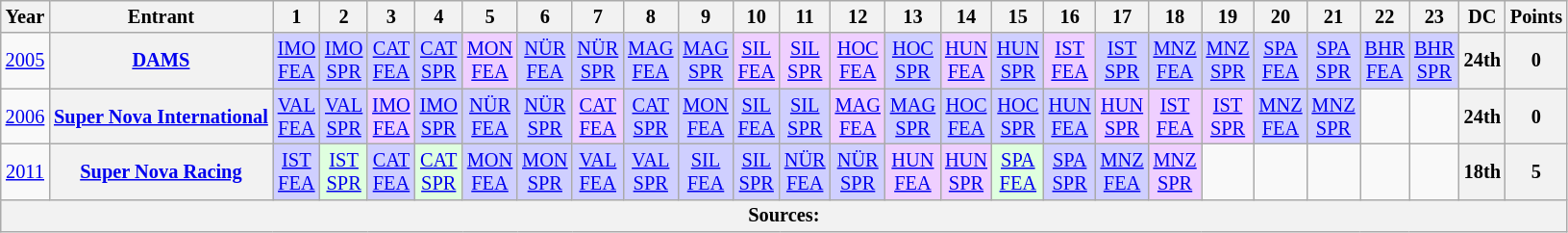<table class="wikitable" style="text-align:center; font-size:85%">
<tr>
<th>Year</th>
<th>Entrant</th>
<th>1</th>
<th>2</th>
<th>3</th>
<th>4</th>
<th>5</th>
<th>6</th>
<th>7</th>
<th>8</th>
<th>9</th>
<th>10</th>
<th>11</th>
<th>12</th>
<th>13</th>
<th>14</th>
<th>15</th>
<th>16</th>
<th>17</th>
<th>18</th>
<th>19</th>
<th>20</th>
<th>21</th>
<th>22</th>
<th>23</th>
<th>DC</th>
<th>Points</th>
</tr>
<tr>
<td><a href='#'>2005</a></td>
<th><a href='#'>DAMS</a></th>
<td style="background:#CFCFFF;"><a href='#'>IMO<br>FEA</a><br></td>
<td style="background:#CFCFFF;"><a href='#'>IMO<br>SPR</a><br></td>
<td style="background:#CFCFFF;"><a href='#'>CAT<br>FEA</a><br></td>
<td style="background:#CFCFFF;"><a href='#'>CAT<br>SPR</a><br></td>
<td style="background:#EFCFFF;"><a href='#'>MON<br>FEA</a><br></td>
<td style="background:#CFCFFF;"><a href='#'>NÜR<br>FEA</a><br></td>
<td style="background:#CFCFFF;"><a href='#'>NÜR<br>SPR</a><br></td>
<td style="background:#CFCFFF;"><a href='#'>MAG<br>FEA</a><br></td>
<td style="background:#CFCFFF;"><a href='#'>MAG<br>SPR</a><br></td>
<td style="background:#EFCFFF;"><a href='#'>SIL<br>FEA</a><br></td>
<td style="background:#EFCFFF;"><a href='#'>SIL<br>SPR</a><br></td>
<td style="background:#EFCFFF;"><a href='#'>HOC<br>FEA</a><br></td>
<td style="background:#CFCFFF;"><a href='#'>HOC<br>SPR</a><br></td>
<td style="background:#EFCFFF;"><a href='#'>HUN<br>FEA</a><br></td>
<td style="background:#CFCFFF;"><a href='#'>HUN<br>SPR</a><br></td>
<td style="background:#EFCFFF;"><a href='#'>IST<br>FEA</a><br></td>
<td style="background:#CFCFFF;"><a href='#'>IST<br>SPR</a><br></td>
<td style="background:#CFCFFF;"><a href='#'>MNZ<br>FEA</a><br></td>
<td style="background:#CFCFFF;"><a href='#'>MNZ<br>SPR</a><br></td>
<td style="background:#CFCFFF;"><a href='#'>SPA<br>FEA</a><br></td>
<td style="background:#CFCFFF;"><a href='#'>SPA<br>SPR</a><br></td>
<td style="background:#CFCFFF;"><a href='#'>BHR<br>FEA</a><br></td>
<td style="background:#CFCFFF;"><a href='#'>BHR<br>SPR</a><br></td>
<th>24th</th>
<th>0</th>
</tr>
<tr>
<td><a href='#'>2006</a></td>
<th nowrap><a href='#'>Super Nova International</a></th>
<td style="background:#CFCFFF;"><a href='#'>VAL<br>FEA</a><br></td>
<td style="background:#CFCFFF;"><a href='#'>VAL<br>SPR</a><br></td>
<td style="background:#EFCFFF;"><a href='#'>IMO<br>FEA</a><br></td>
<td style="background:#CFCFFF;"><a href='#'>IMO<br>SPR</a><br></td>
<td style="background:#CFCFFF;"><a href='#'>NÜR<br>FEA</a><br></td>
<td style="background:#CFCFFF;"><a href='#'>NÜR<br>SPR</a><br></td>
<td style="background:#EFCFFF;"><a href='#'>CAT<br>FEA</a><br></td>
<td style="background:#CFCFFF;"><a href='#'>CAT<br>SPR</a><br></td>
<td style="background:#CFCFFF;"><a href='#'>MON<br>FEA</a><br></td>
<td style="background:#CFCFFF;"><a href='#'>SIL<br>FEA</a><br></td>
<td style="background:#CFCFFF;"><a href='#'>SIL<br>SPR</a><br></td>
<td style="background:#EFCFFF;"><a href='#'>MAG<br>FEA</a><br></td>
<td style="background:#CFCFFF;"><a href='#'>MAG<br>SPR</a><br></td>
<td style="background:#CFCFFF;"><a href='#'>HOC<br>FEA</a><br></td>
<td style="background:#CFCFFF;"><a href='#'>HOC<br>SPR</a><br></td>
<td style="background:#CFCFFF;"><a href='#'>HUN<br>FEA</a><br></td>
<td style="background:#EFCFFF;"><a href='#'>HUN<br>SPR</a><br></td>
<td style="background:#EFCFFF;"><a href='#'>IST<br>FEA</a><br></td>
<td style="background:#EFCFFF;"><a href='#'>IST<br>SPR</a><br></td>
<td style="background:#CFCFFF;"><a href='#'>MNZ<br>FEA</a><br></td>
<td style="background:#CFCFFF;"><a href='#'>MNZ<br>SPR</a><br></td>
<td></td>
<td></td>
<th>24th</th>
<th>0</th>
</tr>
<tr>
<td><a href='#'>2011</a></td>
<th nowrap><a href='#'>Super Nova Racing</a></th>
<td style="background:#CFCFFF;"><a href='#'>IST<br>FEA</a><br></td>
<td style="background:#DFFFDF;"><a href='#'>IST<br>SPR</a><br></td>
<td style="background:#CFCFFF;"><a href='#'>CAT<br>FEA</a><br></td>
<td style="background:#DFFFDF;"><a href='#'>CAT<br>SPR</a><br></td>
<td style="background:#CFCFFF;"><a href='#'>MON<br>FEA</a><br></td>
<td style="background:#CFCFFF;"><a href='#'>MON<br>SPR</a><br></td>
<td style="background:#CFCFFF;"><a href='#'>VAL<br>FEA</a><br></td>
<td style="background:#CFCFFF;"><a href='#'>VAL<br>SPR</a><br></td>
<td style="background:#CFCFFF;"><a href='#'>SIL<br>FEA</a><br></td>
<td style="background:#CFCFFF;"><a href='#'>SIL<br>SPR</a><br></td>
<td style="background:#CFCFFF;"><a href='#'>NÜR<br>FEA</a><br></td>
<td style="background:#CFCFFF;"><a href='#'>NÜR<br>SPR</a><br></td>
<td style="background:#EFCFFF;"><a href='#'>HUN<br>FEA</a><br></td>
<td style="background:#EFCFFF;"><a href='#'>HUN<br>SPR</a><br></td>
<td style="background:#DFFFDF;"><a href='#'>SPA<br>FEA</a><br></td>
<td style="background:#CFCFFF;"><a href='#'>SPA<br>SPR</a><br></td>
<td style="background:#CFCFFF;"><a href='#'>MNZ<br>FEA</a><br></td>
<td style="background:#EFCFFF;"><a href='#'>MNZ<br>SPR</a><br></td>
<td></td>
<td></td>
<td></td>
<td></td>
<td></td>
<th>18th</th>
<th>5</th>
</tr>
<tr>
<th colspan="27">Sources:</th>
</tr>
</table>
